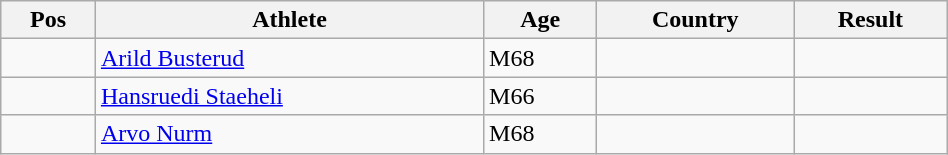<table class="wikitable"  style="text-align:center; width:50%;">
<tr>
<th>Pos</th>
<th>Athlete</th>
<th>Age</th>
<th>Country</th>
<th>Result</th>
</tr>
<tr>
<td align=center></td>
<td align=left><a href='#'>Arild Busterud</a></td>
<td align=left>M68</td>
<td align=left></td>
<td></td>
</tr>
<tr>
<td align=center></td>
<td align=left><a href='#'>Hansruedi Staeheli</a></td>
<td align=left>M66</td>
<td align=left></td>
<td></td>
</tr>
<tr>
<td align=center></td>
<td align=left><a href='#'>Arvo Nurm</a></td>
<td align=left>M68</td>
<td align=left></td>
<td></td>
</tr>
</table>
